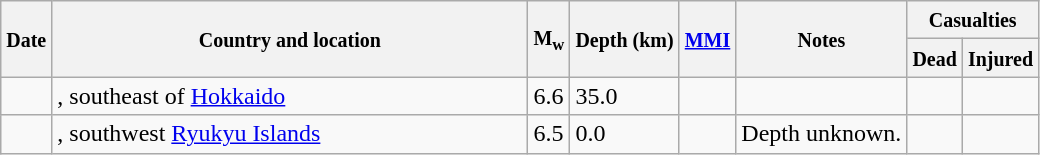<table class="wikitable sortable sort-under" style="border:1px black; margin-left:1em;">
<tr>
<th rowspan="2"><small>Date</small></th>
<th rowspan="2" style="width: 310px"><small>Country and location</small></th>
<th rowspan="2"><small>M<sub>w</sub></small></th>
<th rowspan="2"><small>Depth (km)</small></th>
<th rowspan="2"><small><a href='#'>MMI</a></small></th>
<th rowspan="2" class="unsortable"><small>Notes</small></th>
<th colspan="2"><small>Casualties</small></th>
</tr>
<tr>
<th><small>Dead</small></th>
<th><small>Injured</small></th>
</tr>
<tr>
<td></td>
<td>, southeast of <a href='#'>Hokkaido</a></td>
<td>6.6</td>
<td>35.0</td>
<td></td>
<td></td>
<td></td>
<td></td>
</tr>
<tr>
<td></td>
<td>, southwest <a href='#'>Ryukyu Islands</a></td>
<td>6.5</td>
<td>0.0</td>
<td></td>
<td>Depth unknown.</td>
<td></td>
<td></td>
</tr>
</table>
